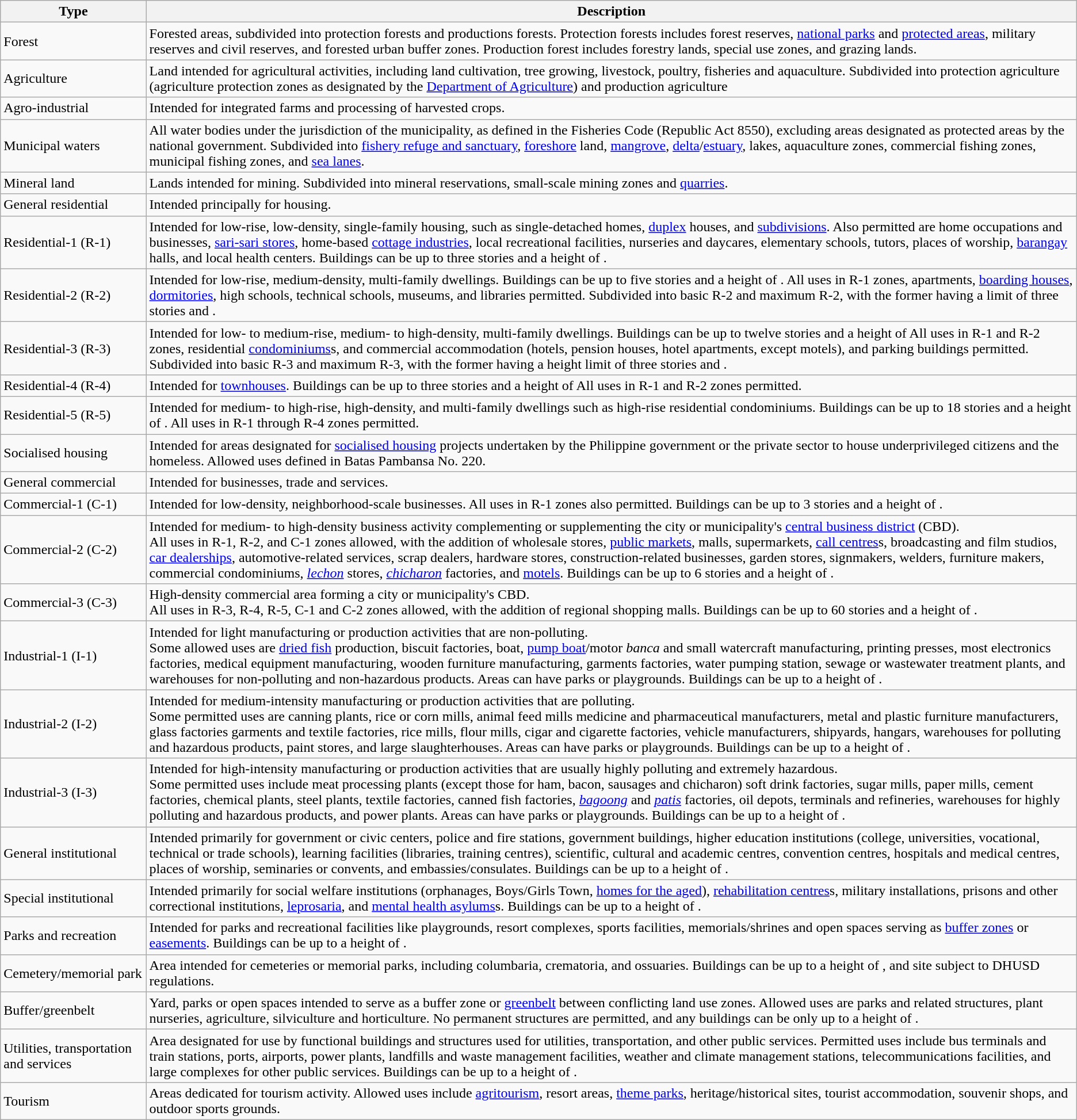<table class="wikitable">
<tr>
<th>Type</th>
<th>Description</th>
</tr>
<tr>
<td>Forest</td>
<td>Forested areas, subdivided into protection forests and productions forests. Protection forests includes forest reserves, <a href='#'>national parks</a> and <a href='#'>protected areas</a>, military reserves and civil reserves, and forested urban buffer zones. Production forest includes forestry lands, special use zones, and grazing lands.</td>
</tr>
<tr>
<td>Agriculture</td>
<td>Land intended for agricultural activities, including land cultivation, tree growing, livestock, poultry, fisheries and aquaculture. Subdivided into protection agriculture (agriculture protection zones as designated by the <a href='#'>Department of Agriculture</a>) and production agriculture</td>
</tr>
<tr>
<td>Agro-industrial</td>
<td>Intended for integrated farms and processing of harvested crops.</td>
</tr>
<tr>
<td>Municipal waters</td>
<td>All water bodies under the jurisdiction of the municipality, as defined in the Fisheries Code (Republic Act 8550), excluding areas designated as protected areas by the national government. Subdivided into <a href='#'>fishery refuge and sanctuary</a>, <a href='#'>foreshore</a> land, <a href='#'>mangrove</a>, <a href='#'>delta</a>/<a href='#'>estuary</a>, lakes, aquaculture zones, commercial fishing zones, municipal fishing zones, and <a href='#'>sea lanes</a>.</td>
</tr>
<tr>
<td>Mineral land</td>
<td>Lands intended for mining. Subdivided into mineral reservations, small-scale mining zones and <a href='#'>quarries</a>.</td>
</tr>
<tr>
<td>General residential</td>
<td>Intended principally for housing.</td>
</tr>
<tr>
<td>Residential-1 (R-1)</td>
<td>Intended for low-rise, low-density, single-family housing, such as single-detached homes, <a href='#'>duplex</a> houses, and <a href='#'>subdivisions</a>. Also permitted are home occupations and businesses, <a href='#'>sari-sari stores</a>, home-based <a href='#'>cottage industries</a>, local recreational facilities, nurseries and daycares, elementary schools, tutors, places of worship, <a href='#'>barangay</a> halls, and local health centers. Buildings can be up to three stories and a height of .</td>
</tr>
<tr>
<td>Residential-2 (R-2)</td>
<td>Intended for low-rise, medium-density, multi-family dwellings. Buildings can be up to five stories and a height of . All uses in R-1 zones, apartments, <a href='#'>boarding houses</a>, <a href='#'>dormitories</a>, high schools, technical schools, museums, and libraries permitted. Subdivided into basic R-2 and maximum R-2, with the former having a limit of three stories and .</td>
</tr>
<tr>
<td>Residential-3 (R-3)</td>
<td>Intended for low- to medium-rise, medium- to high-density, multi-family dwellings. Buildings can be up to twelve stories and a height of  All uses in R-1 and R-2 zones, residential <a href='#'>condominiums</a>s, and commercial accommodation (hotels, pension houses, hotel apartments, except motels), and parking buildings permitted. Subdivided into basic R-3 and maximum R-3, with the former having a height limit of three stories and .</td>
</tr>
<tr>
<td>Residential-4 (R-4)</td>
<td>Intended for <a href='#'>townhouses</a>. Buildings can be up to three stories and a height of  All uses in R-1 and R-2 zones permitted.</td>
</tr>
<tr>
<td>Residential-5 (R-5)</td>
<td>Intended for medium- to high-rise, high-density, and multi-family dwellings such as high-rise residential condominiums. Buildings can be up to 18 stories and a height of . All uses in R-1 through R-4 zones permitted.</td>
</tr>
<tr>
<td>Socialised housing</td>
<td>Intended for areas designated for <a href='#'>socialised housing</a> projects undertaken by the Philippine government or the private sector to house underprivileged citizens and the homeless. Allowed uses defined in Batas Pambansa No. 220.</td>
</tr>
<tr>
<td>General commercial</td>
<td>Intended for businesses, trade and services.</td>
</tr>
<tr>
<td>Commercial-1 (C-1)</td>
<td>Intended for low-density, neighborhood-scale businesses. All uses in R-1 zones also permitted. Buildings can be up to 3 stories and a height of .</td>
</tr>
<tr>
<td>Commercial-2 (C-2)</td>
<td>Intended for medium- to high-density business activity complementing or supplementing the city or municipality's <a href='#'>central business district</a> (CBD).<br>All uses in R-1, R-2, and C-1 zones allowed, with the addition of wholesale stores, <a href='#'>public markets</a>, malls, supermarkets, <a href='#'>call centres</a>s, broadcasting and film studios, <a href='#'>car dealerships</a>, automotive-related services, scrap dealers, hardware stores, construction-related businesses, garden stores, signmakers, welders, furniture makers, commercial condominiums, <em><a href='#'>lechon</a></em> stores, <em><a href='#'>chicharon</a></em> factories, and <a href='#'>motels</a>. Buildings can be up to 6 stories and a height of .</td>
</tr>
<tr>
<td>Commercial-3 (C-3)</td>
<td>High-density commercial area forming a city or municipality's CBD.<br>All uses in R-3, R-4, R-5, C-1 and C-2 zones allowed, with the addition of regional shopping malls. Buildings can be up to 60 stories and a height of .</td>
</tr>
<tr>
<td>Industrial-1 (I-1)</td>
<td>Intended for light manufacturing or production activities that are non-polluting.<br>Some allowed uses are <a href='#'>dried fish</a> production, biscuit factories, boat, <a href='#'>pump boat</a>/motor <em>banca</em> and small watercraft manufacturing, printing presses, most electronics factories, medical equipment manufacturing, wooden furniture manufacturing, garments factories, water pumping station, sewage or wastewater treatment plants, and warehouses for non-polluting and non-hazardous products. Areas can have parks or playgrounds. Buildings can be up to a height of .</td>
</tr>
<tr>
<td>Industrial-2 (I-2)</td>
<td>Intended for medium-intensity manufacturing or production activities that are polluting.<br>Some permitted uses are canning plants, rice or corn mills, animal feed mills medicine and pharmaceutical manufacturers, metal and plastic furniture manufacturers, glass factories garments and textile factories, rice mills, flour mills, cigar and cigarette factories, vehicle manufacturers, shipyards, hangars, warehouses for polluting and hazardous products, paint stores, and large slaughterhouses. Areas can have parks or playgrounds. Buildings can be up to a height of .</td>
</tr>
<tr>
<td>Industrial-3 (I-3)</td>
<td>Intended for high-intensity manufacturing or production activities that are usually highly polluting and extremely hazardous.<br>Some permitted uses include meat processing plants (except those for ham, bacon, sausages and chicharon) soft drink factories, sugar mills, paper mills, cement factories, chemical plants, steel plants, textile factories, canned fish factories, <em><a href='#'>bagoong</a></em> and <em><a href='#'>patis</a></em> factories,  oil depots, terminals and refineries, warehouses for highly polluting and hazardous products, and power plants. Areas can have parks or playgrounds. Buildings can be up to a height of .</td>
</tr>
<tr>
<td>General institutional</td>
<td>Intended primarily for government or civic centers, police and fire stations, government buildings, higher education institutions (college, universities, vocational, technical or trade schools), learning facilities (libraries, training centres), scientific, cultural and academic centres, convention centres, hospitals and medical centres, places of worship, seminaries or convents, and embassies/consulates. Buildings can be up to a height of .</td>
</tr>
<tr>
<td>Special institutional</td>
<td>Intended primarily for social welfare institutions (orphanages, Boys/Girls Town, <a href='#'>homes for the aged</a>), <a href='#'>rehabilitation centres</a>s, military installations, prisons and other correctional institutions, <a href='#'>leprosaria</a>, and <a href='#'>mental health asylums</a>s. Buildings can be up to a height of .</td>
</tr>
<tr>
<td>Parks and recreation</td>
<td>Intended for parks and recreational facilities like playgrounds, resort complexes, sports facilities, memorials/shrines and open spaces serving as <a href='#'>buffer zones</a> or <a href='#'>easements</a>. Buildings can be up to a height of .</td>
</tr>
<tr>
<td>Cemetery/memorial park</td>
<td>Area intended for cemeteries or memorial parks, including columbaria, crematoria, and ossuaries. Buildings can be up to a height of , and site subject to DHUSD regulations.</td>
</tr>
<tr>
<td>Buffer/greenbelt</td>
<td>Yard, parks or open spaces intended to serve as a buffer zone or <a href='#'>greenbelt</a> between conflicting land use zones. Allowed uses are parks and related structures, plant nurseries, agriculture, silviculture and horticulture. No permanent structures are permitted, and any buildings can be only up to a height of .</td>
</tr>
<tr>
<td>Utilities, transportation and services</td>
<td>Area designated for use by functional buildings and structures used for utilities, transportation, and other public services. Permitted uses include bus terminals and train stations, ports, airports, power plants, landfills and waste management facilities, weather and climate management stations, telecommunications facilities, and large complexes for other public services. Buildings can be up to a height of .</td>
</tr>
<tr>
<td>Tourism</td>
<td>Areas dedicated for tourism activity. Allowed uses include <a href='#'>agritourism</a>, resort areas, <a href='#'>theme parks</a>, heritage/historical sites, tourist accommodation, souvenir shops, and outdoor sports grounds.</td>
</tr>
</table>
